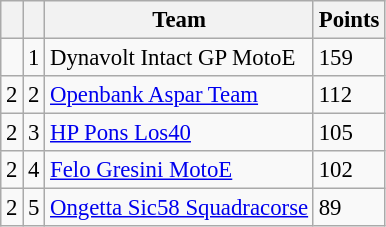<table class="wikitable" style="font-size: 95%;">
<tr>
<th></th>
<th></th>
<th>Team</th>
<th>Points</th>
</tr>
<tr>
<td></td>
<td align=center>1</td>
<td> Dynavolt Intact GP MotoE</td>
<td align=left>159</td>
</tr>
<tr>
<td> 2</td>
<td align=center>2</td>
<td> <a href='#'>Openbank Aspar Team</a></td>
<td align=left>112</td>
</tr>
<tr>
<td> 2</td>
<td align=center>3</td>
<td> <a href='#'>HP Pons Los40</a></td>
<td align=left>105</td>
</tr>
<tr>
<td> 2</td>
<td align=center>4</td>
<td> <a href='#'>Felo Gresini MotoE</a></td>
<td align=left>102</td>
</tr>
<tr>
<td> 2</td>
<td align=center>5</td>
<td> <a href='#'>Ongetta Sic58 Squadracorse</a></td>
<td align=left>89</td>
</tr>
</table>
